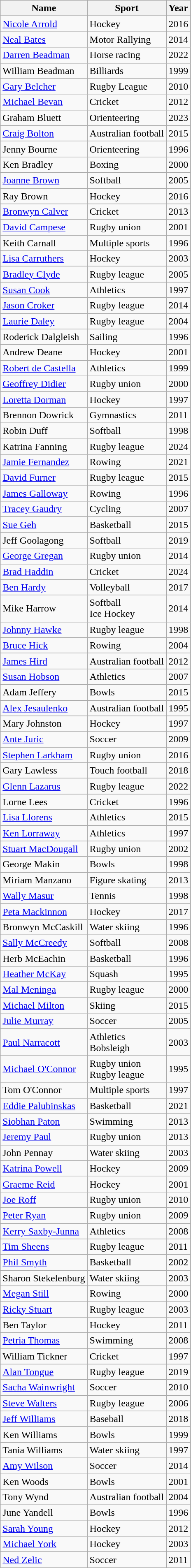<table class="wikitable sortable">
<tr>
<th>Name</th>
<th>Sport</th>
<th>Year</th>
</tr>
<tr>
<td><a href='#'>Nicole Arrold</a></td>
<td>Hockey</td>
<td>2016</td>
</tr>
<tr>
<td><a href='#'>Neal Bates</a></td>
<td>Motor Rallying</td>
<td>2014</td>
</tr>
<tr>
<td><a href='#'>Darren Beadman</a></td>
<td>Horse racing</td>
<td>2022</td>
</tr>
<tr>
<td>William Beadman</td>
<td>Billiards</td>
<td>1999</td>
</tr>
<tr>
<td><a href='#'>Gary Belcher</a></td>
<td>Rugby League</td>
<td>2010</td>
</tr>
<tr>
<td><a href='#'>Michael Bevan</a></td>
<td>Cricket</td>
<td>2012</td>
</tr>
<tr>
<td>Graham Bluett</td>
<td>Orienteering</td>
<td>2023</td>
</tr>
<tr>
<td><a href='#'>Craig Bolton</a></td>
<td>Australian football</td>
<td>2015</td>
</tr>
<tr>
<td>Jenny Bourne</td>
<td>Orienteering</td>
<td>1996</td>
</tr>
<tr>
<td>Ken Bradley</td>
<td>Boxing</td>
<td>2000</td>
</tr>
<tr>
<td><a href='#'>Joanne Brown</a></td>
<td>Softball</td>
<td>2005</td>
</tr>
<tr>
<td>Ray Brown</td>
<td>Hockey</td>
<td>2016</td>
</tr>
<tr>
<td><a href='#'>Bronwyn Calver</a></td>
<td>Cricket</td>
<td>2013</td>
</tr>
<tr>
<td><a href='#'>David Campese</a></td>
<td>Rugby union</td>
<td>2001</td>
</tr>
<tr>
<td>Keith Carnall</td>
<td>Multiple sports</td>
<td>1996</td>
</tr>
<tr>
<td><a href='#'>Lisa Carruthers</a></td>
<td>Hockey</td>
<td>2003</td>
</tr>
<tr>
<td><a href='#'>Bradley Clyde</a></td>
<td>Rugby league</td>
<td>2005</td>
</tr>
<tr>
<td><a href='#'>Susan Cook</a></td>
<td>Athletics</td>
<td>1997</td>
</tr>
<tr>
<td><a href='#'>Jason Croker</a></td>
<td>Rugby league</td>
<td>2014</td>
</tr>
<tr>
<td><a href='#'>Laurie Daley</a></td>
<td>Rugby league</td>
<td>2004</td>
</tr>
<tr>
<td>Roderick Dalgleish</td>
<td>Sailing</td>
<td>1996</td>
</tr>
<tr>
<td>Andrew Deane</td>
<td>Hockey</td>
<td>2001</td>
</tr>
<tr>
<td><a href='#'>Robert de Castella</a></td>
<td>Athletics</td>
<td>1999</td>
</tr>
<tr>
<td><a href='#'>Geoffrey Didier</a></td>
<td>Rugby union</td>
<td>2000</td>
</tr>
<tr>
<td><a href='#'>Loretta Dorman</a></td>
<td>Hockey</td>
<td>1997</td>
</tr>
<tr>
<td>Brennon Dowrick</td>
<td>Gymnastics</td>
<td>2011</td>
</tr>
<tr>
<td>Robin Duff</td>
<td>Softball</td>
<td>1998</td>
</tr>
<tr>
<td>Katrina Fanning</td>
<td>Rugby league</td>
<td>2024</td>
</tr>
<tr>
<td><a href='#'>Jamie Fernandez</a></td>
<td>Rowing</td>
<td>2021</td>
</tr>
<tr>
<td><a href='#'>David Furner</a></td>
<td>Rugby league</td>
<td>2015</td>
</tr>
<tr>
<td><a href='#'>James Galloway</a></td>
<td>Rowing</td>
<td>1996</td>
</tr>
<tr>
<td><a href='#'>Tracey Gaudry</a></td>
<td>Cycling</td>
<td>2007</td>
</tr>
<tr>
<td><a href='#'>Sue Geh</a></td>
<td>Basketball</td>
<td>2015</td>
</tr>
<tr>
<td>Jeff Goolagong</td>
<td Softball>Softball</td>
<td>2019</td>
</tr>
<tr>
<td><a href='#'>George Gregan</a></td>
<td>Rugby union</td>
<td>2014</td>
</tr>
<tr>
<td><a href='#'>Brad Haddin</a></td>
<td>Cricket</td>
<td>2024</td>
</tr>
<tr>
<td><a href='#'>Ben Hardy</a></td>
<td>Volleyball</td>
<td>2017</td>
</tr>
<tr>
<td>Mike Harrow</td>
<td>Softball <br> Ice Hockey</td>
<td>2014</td>
</tr>
<tr>
<td><a href='#'>Johnny Hawke</a></td>
<td>Rugby league</td>
<td>1998</td>
</tr>
<tr>
<td><a href='#'>Bruce Hick</a></td>
<td>Rowing</td>
<td>2004</td>
</tr>
<tr>
<td><a href='#'>James Hird</a></td>
<td>Australian football</td>
<td>2012</td>
</tr>
<tr>
<td><a href='#'>Susan Hobson</a></td>
<td>Athletics</td>
<td>2007</td>
</tr>
<tr>
<td>Adam Jeffery</td>
<td>Bowls</td>
<td>2015</td>
</tr>
<tr>
<td><a href='#'>Alex Jesaulenko</a></td>
<td>Australian football</td>
<td>1995</td>
</tr>
<tr>
<td>Mary Johnston</td>
<td>Hockey</td>
<td>1997</td>
</tr>
<tr>
<td><a href='#'>Ante Juric</a></td>
<td>Soccer</td>
<td>2009</td>
</tr>
<tr>
<td><a href='#'>Stephen Larkham</a></td>
<td>Rugby union</td>
<td>2016</td>
</tr>
<tr>
<td>Gary Lawless</td>
<td>Touch football</td>
<td>2018</td>
</tr>
<tr>
<td><a href='#'>Glenn Lazarus</a></td>
<td>Rugby league</td>
<td>2022</td>
</tr>
<tr>
<td>Lorne Lees</td>
<td>Cricket</td>
<td>1996</td>
</tr>
<tr>
<td><a href='#'>Lisa Llorens</a></td>
<td>Athletics</td>
<td>2015</td>
</tr>
<tr>
<td><a href='#'>Ken Lorraway</a></td>
<td>Athletics</td>
<td>1997</td>
</tr>
<tr>
<td><a href='#'>Stuart MacDougall</a></td>
<td>Rugby union</td>
<td>2002</td>
</tr>
<tr>
<td>George Makin</td>
<td>Bowls</td>
<td>1998</td>
</tr>
<tr>
<td>Miriam Manzano</td>
<td>Figure skating</td>
<td>2013</td>
</tr>
<tr>
<td><a href='#'>Wally Masur</a></td>
<td>Tennis</td>
<td>1998</td>
</tr>
<tr>
<td><a href='#'>Peta Mackinnon</a></td>
<td>Hockey</td>
<td>2017</td>
</tr>
<tr>
<td>Bronwyn McCaskill</td>
<td>Water skiing</td>
<td>1996</td>
</tr>
<tr>
<td><a href='#'>Sally McCreedy</a></td>
<td>Softball</td>
<td>2008</td>
</tr>
<tr>
<td>Herb McEachin</td>
<td>Basketball</td>
<td>1996</td>
</tr>
<tr>
<td><a href='#'>Heather McKay</a></td>
<td>Squash</td>
<td>1995</td>
</tr>
<tr>
<td><a href='#'>Mal Meninga</a></td>
<td>Rugby league</td>
<td>2000</td>
</tr>
<tr>
<td><a href='#'>Michael Milton</a></td>
<td>Skiing</td>
<td>2015</td>
</tr>
<tr>
<td><a href='#'>Julie Murray</a></td>
<td>Soccer</td>
<td>2005</td>
</tr>
<tr>
<td><a href='#'>Paul Narracott</a></td>
<td>Athletics <br> Bobsleigh</td>
<td>2003</td>
</tr>
<tr>
<td><a href='#'>Michael O'Connor</a></td>
<td>Rugby union <br> Rugby league</td>
<td>1995</td>
</tr>
<tr>
<td>Tom O'Connor</td>
<td>Multiple sports</td>
<td>1997</td>
</tr>
<tr>
<td><a href='#'>Eddie Palubinskas</a></td>
<td>Basketball</td>
<td>2021</td>
</tr>
<tr>
<td><a href='#'>Siobhan Paton</a></td>
<td>Swimming</td>
<td>2013</td>
</tr>
<tr>
<td><a href='#'>Jeremy Paul</a></td>
<td>Rugby union</td>
<td>2013</td>
</tr>
<tr>
<td>John Pennay</td>
<td>Water skiing</td>
<td>2003</td>
</tr>
<tr>
<td><a href='#'>Katrina Powell</a></td>
<td>Hockey</td>
<td>2009</td>
</tr>
<tr>
<td><a href='#'>Graeme Reid</a></td>
<td>Hockey</td>
<td>2001</td>
</tr>
<tr>
<td><a href='#'>Joe Roff</a></td>
<td>Rugby union</td>
<td>2010</td>
</tr>
<tr>
<td><a href='#'>Peter Ryan</a></td>
<td>Rugby union</td>
<td>2009</td>
</tr>
<tr>
<td><a href='#'>Kerry Saxby-Junna</a></td>
<td>Athletics</td>
<td>2008</td>
</tr>
<tr>
<td><a href='#'>Tim Sheens</a></td>
<td>Rugby league</td>
<td>2011</td>
</tr>
<tr>
<td><a href='#'>Phil Smyth</a></td>
<td>Basketball</td>
<td>2002</td>
</tr>
<tr>
<td>Sharon Stekelenburg</td>
<td>Water skiing</td>
<td>2003</td>
</tr>
<tr>
<td><a href='#'>Megan Still</a></td>
<td>Rowing</td>
<td>2000</td>
</tr>
<tr>
<td><a href='#'>Ricky Stuart</a></td>
<td>Rugby league</td>
<td>2003</td>
</tr>
<tr>
<td>Ben Taylor</td>
<td>Hockey</td>
<td>2011</td>
</tr>
<tr>
<td><a href='#'>Petria Thomas</a></td>
<td>Swimming</td>
<td>2008</td>
</tr>
<tr>
<td>William Tickner</td>
<td>Cricket</td>
<td>1997</td>
</tr>
<tr>
<td><a href='#'>Alan Tongue</a></td>
<td>Rugby league</td>
<td>2019</td>
</tr>
<tr>
<td><a href='#'>Sacha Wainwright</a></td>
<td>Soccer</td>
<td>2010</td>
</tr>
<tr>
<td><a href='#'>Steve Walters</a></td>
<td>Rugby league</td>
<td>2006</td>
</tr>
<tr>
<td><a href='#'>Jeff Williams</a></td>
<td>Baseball</td>
<td>2018</td>
</tr>
<tr>
<td>Ken Williams</td>
<td>Bowls</td>
<td>1999</td>
</tr>
<tr>
<td>Tania Williams</td>
<td>Water skiing</td>
<td>1997</td>
</tr>
<tr>
<td><a href='#'>Amy Wilson</a></td>
<td>Soccer</td>
<td>2014</td>
</tr>
<tr>
<td>Ken Woods</td>
<td>Bowls</td>
<td>2001</td>
</tr>
<tr>
<td>Tony Wynd</td>
<td>Australian football</td>
<td>2004</td>
</tr>
<tr>
<td>June Yandell</td>
<td>Bowls</td>
<td>1996</td>
</tr>
<tr>
<td><a href='#'>Sarah Young</a></td>
<td>Hockey</td>
<td>2012</td>
</tr>
<tr>
<td><a href='#'>Michael York</a></td>
<td>Hockey</td>
<td>2003</td>
</tr>
<tr>
<td><a href='#'>Ned Zelic</a></td>
<td>Soccer</td>
<td>2011</td>
</tr>
</table>
